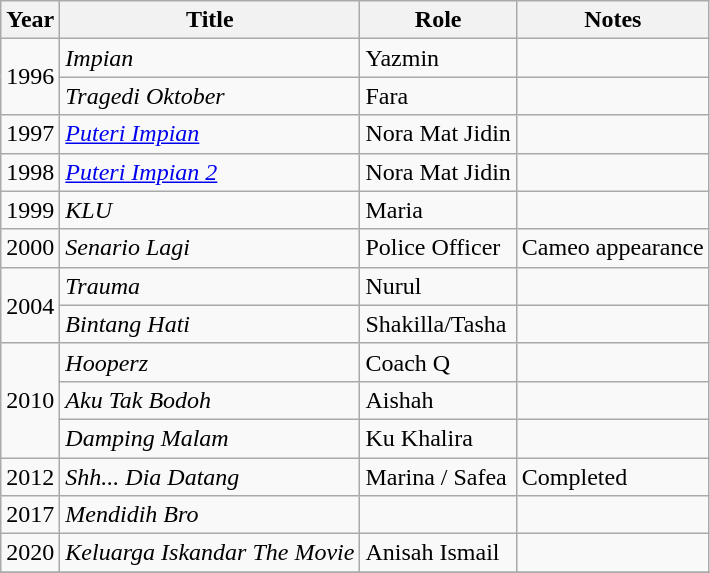<table class="wikitable">
<tr>
<th>Year</th>
<th>Title</th>
<th>Role</th>
<th>Notes</th>
</tr>
<tr>
<td rowspan=2>1996</td>
<td><em>Impian</em></td>
<td>Yazmin</td>
<td></td>
</tr>
<tr>
<td><em>Tragedi Oktober</em></td>
<td>Fara</td>
<td></td>
</tr>
<tr>
<td>1997</td>
<td><em><a href='#'>Puteri Impian</a></em></td>
<td>Nora Mat Jidin</td>
<td></td>
</tr>
<tr>
<td>1998</td>
<td><em><a href='#'>Puteri Impian 2</a></em></td>
<td>Nora Mat Jidin</td>
<td></td>
</tr>
<tr>
<td>1999</td>
<td><em>KLU</em></td>
<td>Maria</td>
<td></td>
</tr>
<tr>
<td>2000</td>
<td><em>Senario Lagi</em></td>
<td>Police Officer</td>
<td>Cameo appearance</td>
</tr>
<tr>
<td rowspan=2>2004</td>
<td><em>Trauma</em></td>
<td>Nurul</td>
<td></td>
</tr>
<tr>
<td><em>Bintang Hati</em></td>
<td>Shakilla/Tasha</td>
<td></td>
</tr>
<tr>
<td rowspan=3>2010</td>
<td><em>Hooperz</em></td>
<td>Coach Q</td>
<td></td>
</tr>
<tr>
<td><em>Aku Tak Bodoh</em></td>
<td>Aishah</td>
<td></td>
</tr>
<tr>
<td><em>Damping Malam</em></td>
<td>Ku Khalira</td>
<td></td>
</tr>
<tr>
<td>2012</td>
<td><em>Shh... Dia Datang</em></td>
<td>Marina / Safea</td>
<td>Completed</td>
</tr>
<tr>
<td>2017</td>
<td><em>Mendidih Bro</em></td>
<td></td>
<td></td>
</tr>
<tr>
<td>2020</td>
<td><em>Keluarga Iskandar The Movie</em></td>
<td>Anisah Ismail</td>
<td></td>
</tr>
<tr>
</tr>
</table>
